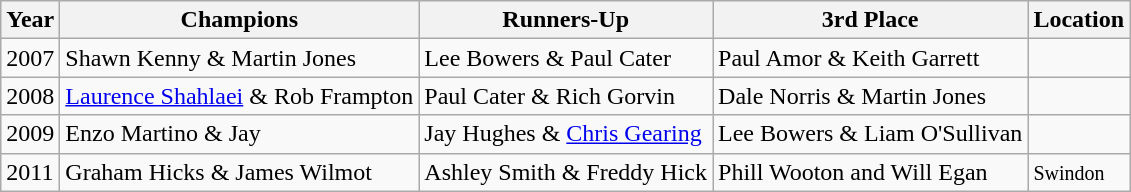<table class="wikitable">
<tr>
<th>Year</th>
<th>Champions</th>
<th>Runners-Up</th>
<th>3rd Place</th>
<th>Location</th>
</tr>
<tr>
<td>2007</td>
<td> Shawn Kenny & Martin Jones</td>
<td> Lee Bowers & Paul Cater</td>
<td> Paul Amor & Keith Garrett</td>
<td></td>
</tr>
<tr>
<td>2008</td>
<td> <a href='#'>Laurence Shahlaei</a> & Rob Frampton</td>
<td> Paul Cater & Rich Gorvin</td>
<td> Dale Norris & Martin Jones</td>
<td></td>
</tr>
<tr>
<td>2009</td>
<td> Enzo Martino & Jay</td>
<td> Jay Hughes & <a href='#'>Chris Gearing</a></td>
<td> Lee Bowers & Liam O'Sullivan</td>
<td></td>
</tr>
<tr>
<td>2011</td>
<td> Graham Hicks & James Wilmot</td>
<td> Ashley Smith & Freddy Hick</td>
<td> Phill Wooton and Will Egan</td>
<td> <small>Swindon</small></td>
</tr>
</table>
